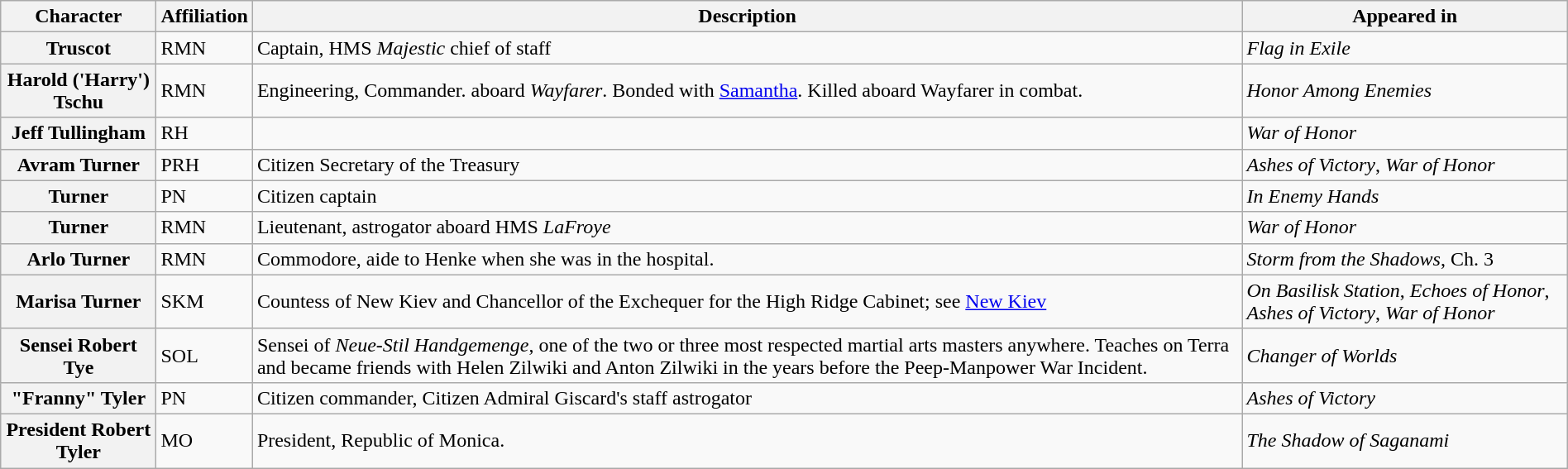<table class="wikitable" style="width: 100%">
<tr>
<th>Character</th>
<th>Affiliation</th>
<th>Description</th>
<th>Appeared in</th>
</tr>
<tr>
<th>Truscot</th>
<td>RMN</td>
<td>Captain, HMS <em>Majestic</em> chief of staff</td>
<td><em>Flag in Exile</em></td>
</tr>
<tr>
<th>Harold ('Harry') Tschu</th>
<td>RMN</td>
<td>Engineering, Commander. aboard <em>Wayfarer</em>. Bonded with <a href='#'>Samantha</a>. Killed aboard Wayfarer in combat.</td>
<td><em>Honor Among Enemies</em></td>
</tr>
<tr>
<th>Jeff Tullingham</th>
<td>RH</td>
<td></td>
<td><em>War of Honor</em></td>
</tr>
<tr>
<th>Avram Turner</th>
<td>PRH</td>
<td>Citizen Secretary of the Treasury</td>
<td><em>Ashes of Victory</em>, <em>War of Honor</em></td>
</tr>
<tr>
<th>Turner</th>
<td>PN</td>
<td>Citizen captain</td>
<td><em>In Enemy Hands</em></td>
</tr>
<tr>
<th>Turner</th>
<td>RMN</td>
<td>Lieutenant, astrogator aboard HMS <em>LaFroye</em></td>
<td><em>War of Honor</em></td>
</tr>
<tr>
<th>Arlo Turner</th>
<td>RMN</td>
<td>Commodore, aide to Henke when she was in the hospital.<br></td>
<td><em>Storm from the Shadows</em>, Ch. 3</td>
</tr>
<tr>
<th>Marisa Turner</th>
<td>SKM</td>
<td>Countess of New Kiev and Chancellor of the Exchequer for the High Ridge Cabinet; see <a href='#'>New Kiev</a></td>
<td><em>On Basilisk Station</em>, <em>Echoes of Honor</em>, <em>Ashes of Victory</em>, <em>War of Honor</em></td>
</tr>
<tr>
<th>Sensei Robert Tye</th>
<td>SOL</td>
<td>Sensei of <em>Neue-Stil Handgemenge</em>, one of the two or three most respected martial arts masters anywhere. Teaches on Terra and became friends with Helen Zilwiki and Anton Zilwiki in the years before the Peep-Manpower War Incident.</td>
<td><em>Changer of Worlds</em></td>
</tr>
<tr>
<th>"Franny" Tyler</th>
<td>PN</td>
<td>Citizen commander, Citizen Admiral Giscard's staff astrogator</td>
<td><em>Ashes of Victory</em></td>
</tr>
<tr>
<th>President Robert Tyler</th>
<td>MO</td>
<td>President, Republic of Monica.</td>
<td><em>The Shadow of Saganami</em></td>
</tr>
</table>
